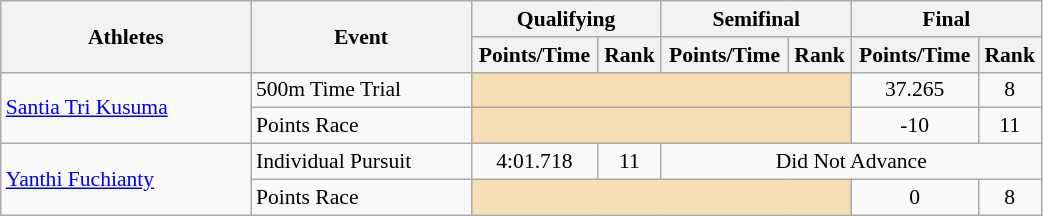<table class=wikitable style="font-size:90%; text-align:center">
<tr>
<th width="160" rowspan="2">Athletes</th>
<th width="140" rowspan="2">Event</th>
<th width="120" colspan="2">Qualifying</th>
<th width="120" colspan="2">Semifinal</th>
<th width="120" colspan="2">Final</th>
</tr>
<tr>
<th>Points/Time</th>
<th>Rank</th>
<th>Points/Time</th>
<th>Rank</th>
<th>Points/Time</th>
<th>Rank</th>
</tr>
<tr>
<td align=left rowspan=2><a href='#'>Santia Tri Kusuma</a></td>
<td align=left>500m Time Trial</td>
<td colspan="4" bgcolor="wheat"></td>
<td>37.265</td>
<td>8</td>
</tr>
<tr>
<td align=left>Points Race</td>
<td colspan="4" bgcolor="wheat"></td>
<td>-10</td>
<td>11</td>
</tr>
<tr>
<td align=left rowspan=2><a href='#'>Yanthi Fuchianty</a></td>
<td align=left>Individual Pursuit</td>
<td>4:01.718</td>
<td>11</td>
<td colspan="4">Did Not Advance</td>
</tr>
<tr>
<td align=left>Points Race</td>
<td colspan="4" bgcolor="wheat"></td>
<td>0</td>
<td>8</td>
</tr>
</table>
